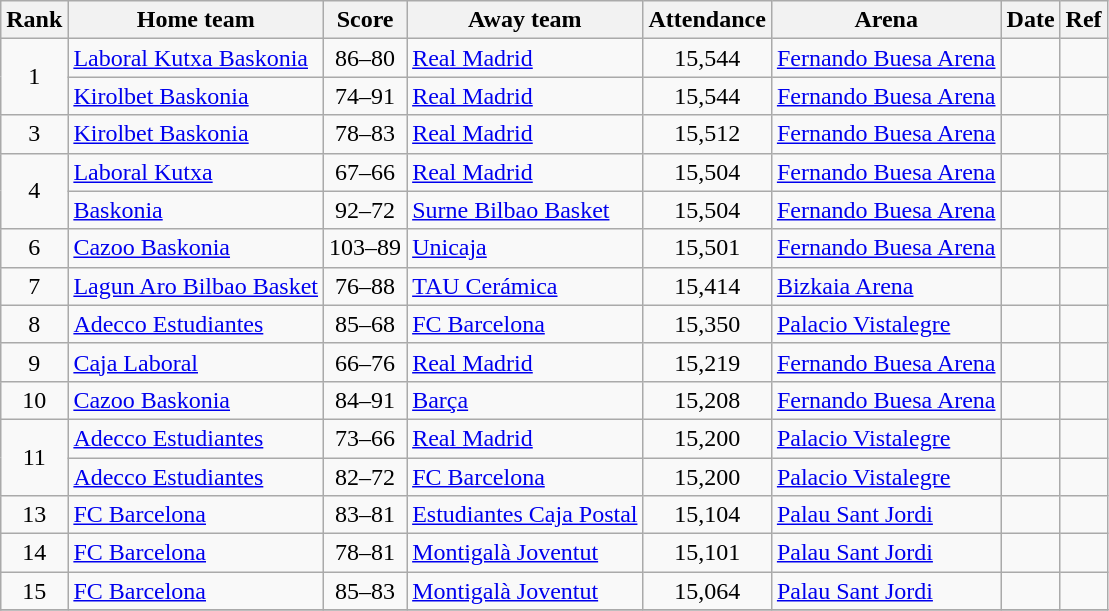<table class="wikitable sortable">
<tr>
<th>Rank</th>
<th>Home team</th>
<th>Score</th>
<th>Away team</th>
<th>Attendance</th>
<th>Arena</th>
<th>Date</th>
<th>Ref</th>
</tr>
<tr>
<td align=center rowspan=2>1</td>
<td><a href='#'>Laboral Kutxa Baskonia</a></td>
<td align=center>86–80</td>
<td><a href='#'>Real Madrid</a></td>
<td align=center>15,544</td>
<td><a href='#'>Fernando Buesa Arena</a></td>
<td></td>
<td></td>
</tr>
<tr>
<td><a href='#'>Kirolbet Baskonia</a></td>
<td align=center>74–91</td>
<td><a href='#'>Real Madrid</a></td>
<td align=center>15,544</td>
<td><a href='#'>Fernando Buesa Arena</a></td>
<td></td>
<td></td>
</tr>
<tr>
<td align=center>3</td>
<td><a href='#'>Kirolbet Baskonia</a></td>
<td align=center>78–83</td>
<td><a href='#'>Real Madrid</a></td>
<td align=center>15,512</td>
<td><a href='#'>Fernando Buesa Arena</a></td>
<td></td>
<td></td>
</tr>
<tr>
<td rowspan=2 align=center>4</td>
<td><a href='#'>Laboral Kutxa</a></td>
<td align=center>67–66</td>
<td><a href='#'>Real Madrid</a></td>
<td align=center>15,504</td>
<td><a href='#'>Fernando Buesa Arena</a></td>
<td></td>
<td></td>
</tr>
<tr>
<td><a href='#'>Baskonia</a></td>
<td align=center>92–72</td>
<td><a href='#'>Surne Bilbao Basket</a></td>
<td align=center>15,504</td>
<td><a href='#'>Fernando Buesa Arena</a></td>
<td></td>
<td></td>
</tr>
<tr>
<td align=center>6</td>
<td><a href='#'>Cazoo Baskonia</a></td>
<td align=center>103–89</td>
<td><a href='#'>Unicaja</a></td>
<td align=center>15,501</td>
<td><a href='#'>Fernando Buesa Arena</a></td>
<td></td>
<td></td>
</tr>
<tr>
<td align=center>7</td>
<td><a href='#'>Lagun Aro Bilbao Basket</a></td>
<td align=center>76–88</td>
<td><a href='#'>TAU Cerámica</a></td>
<td align=center>15,414</td>
<td><a href='#'>Bizkaia Arena</a></td>
<td></td>
<td></td>
</tr>
<tr>
<td align=center>8</td>
<td><a href='#'>Adecco Estudiantes</a></td>
<td align=center>85–68</td>
<td><a href='#'>FC Barcelona</a></td>
<td align=center>15,350</td>
<td><a href='#'>Palacio Vistalegre</a></td>
<td></td>
<td></td>
</tr>
<tr>
<td align=center>9</td>
<td><a href='#'>Caja Laboral</a></td>
<td align=center>66–76</td>
<td><a href='#'>Real Madrid</a></td>
<td align=center>15,219</td>
<td><a href='#'>Fernando Buesa Arena</a></td>
<td></td>
<td></td>
</tr>
<tr>
<td align=center>10</td>
<td><a href='#'>Cazoo Baskonia</a></td>
<td align=center>84–91</td>
<td><a href='#'>Barça</a></td>
<td align=center>15,208</td>
<td><a href='#'>Fernando Buesa Arena</a></td>
<td></td>
<td></td>
</tr>
<tr>
<td align=center rowspan=2>11</td>
<td><a href='#'>Adecco Estudiantes</a></td>
<td align=center>73–66</td>
<td><a href='#'>Real Madrid</a></td>
<td align=center>15,200</td>
<td><a href='#'>Palacio Vistalegre</a></td>
<td></td>
<td></td>
</tr>
<tr>
<td><a href='#'>Adecco Estudiantes</a></td>
<td align=center>82–72</td>
<td><a href='#'>FC Barcelona</a></td>
<td align=center>15,200</td>
<td><a href='#'>Palacio Vistalegre</a></td>
<td></td>
<td></td>
</tr>
<tr>
<td align=center>13</td>
<td><a href='#'>FC Barcelona</a></td>
<td align=center>83–81</td>
<td><a href='#'>Estudiantes Caja Postal</a></td>
<td align=center>15,104</td>
<td><a href='#'>Palau Sant Jordi</a></td>
<td></td>
<td></td>
</tr>
<tr>
<td align=center>14</td>
<td><a href='#'>FC Barcelona</a></td>
<td align=center>78–81</td>
<td><a href='#'>Montigalà Joventut</a></td>
<td align=center>15,101</td>
<td><a href='#'>Palau Sant Jordi</a></td>
<td></td>
<td></td>
</tr>
<tr>
<td align=center>15</td>
<td><a href='#'>FC Barcelona</a></td>
<td align=center>85–83</td>
<td><a href='#'>Montigalà Joventut</a></td>
<td align=center>15,064</td>
<td><a href='#'>Palau Sant Jordi</a></td>
<td></td>
<td></td>
</tr>
<tr>
</tr>
</table>
